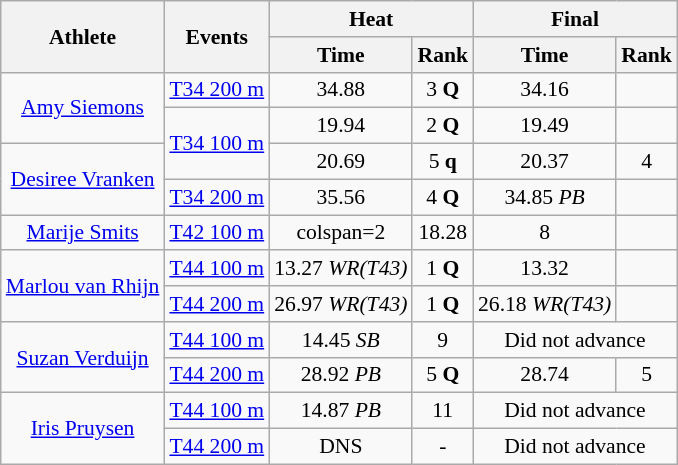<table class=wikitable style="font-size:90%;text-align:center">
<tr>
<th rowspan="2">Athlete</th>
<th rowspan="2">Events</th>
<th colspan="2">Heat</th>
<th colspan="2">Final</th>
</tr>
<tr>
<th>Time</th>
<th>Rank</th>
<th>Time</th>
<th>Rank</th>
</tr>
<tr>
<td rowspan=2><a href='#'>Amy Siemons</a></td>
<td><a href='#'>T34 200 m</a></td>
<td>34.88</td>
<td>3 <strong>Q</strong></td>
<td>34.16</td>
<td></td>
</tr>
<tr>
<td rowspan=2><a href='#'>T34 100 m</a></td>
<td>19.94</td>
<td>2 <strong>Q</strong></td>
<td>19.49</td>
<td></td>
</tr>
<tr>
<td rowspan=2><a href='#'>Desiree Vranken</a></td>
<td>20.69</td>
<td>5 <strong>q</strong></td>
<td>20.37</td>
<td>4</td>
</tr>
<tr>
<td><a href='#'>T34 200 m</a></td>
<td>35.56</td>
<td>4 <strong>Q</strong></td>
<td>34.85 <em>PB</em></td>
<td></td>
</tr>
<tr>
<td><a href='#'>Marije Smits</a></td>
<td><a href='#'>T42 100 m</a></td>
<td>colspan=2 </td>
<td>18.28</td>
<td>8</td>
</tr>
<tr>
<td rowspan=2><a href='#'>Marlou van Rhijn</a></td>
<td><a href='#'>T44 100 m</a></td>
<td>13.27 <em>WR(T43)</em></td>
<td>1 <strong>Q</strong></td>
<td>13.32</td>
<td></td>
</tr>
<tr>
<td><a href='#'>T44 200 m</a></td>
<td>26.97 <em>WR(T43)</em></td>
<td>1 <strong>Q</strong></td>
<td>26.18 <em>WR(T43)</em></td>
<td></td>
</tr>
<tr>
<td rowspan=2><a href='#'>Suzan Verduijn</a></td>
<td><a href='#'>T44 100 m</a></td>
<td>14.45 <em>SB</em></td>
<td>9</td>
<td colspan=2>Did not advance</td>
</tr>
<tr>
<td><a href='#'>T44 200 m</a></td>
<td>28.92 <em>PB</em></td>
<td>5 <strong>Q</strong></td>
<td>28.74</td>
<td>5</td>
</tr>
<tr>
<td rowspan=2><a href='#'>Iris Pruysen</a></td>
<td><a href='#'>T44 100 m</a></td>
<td>14.87 <em>PB</em></td>
<td>11</td>
<td colspan=2>Did not advance</td>
</tr>
<tr>
<td><a href='#'>T44 200 m</a></td>
<td>DNS</td>
<td>-</td>
<td colspan=2>Did not advance</td>
</tr>
</table>
